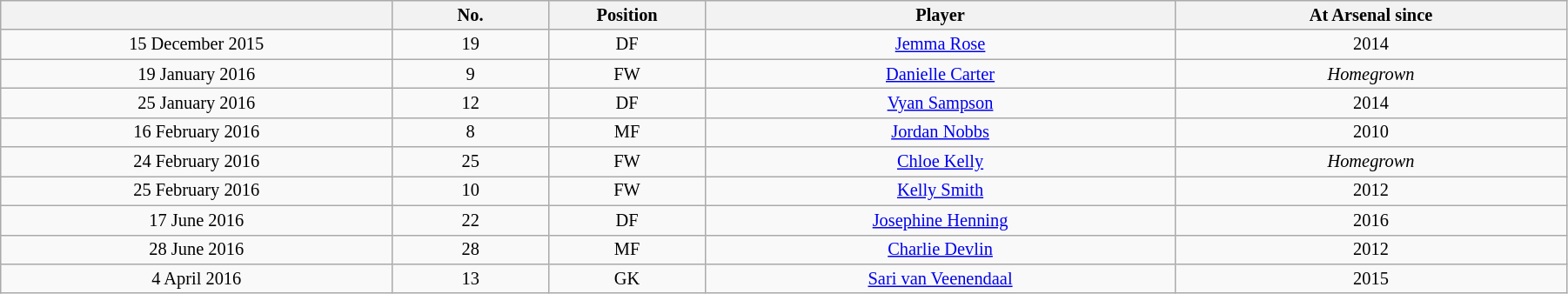<table class="wikitable sortable" style="width:95%; text-align:center; font-size:85%; text-align:center;">
<tr>
<th width="25%"></th>
<th width="10%">No.</th>
<th width="10%">Position</th>
<th>Player</th>
<th width="25%">At Arsenal since</th>
</tr>
<tr>
<td>15 December 2015</td>
<td>19</td>
<td>DF</td>
<td> <a href='#'>Jemma Rose</a></td>
<td>2014</td>
</tr>
<tr>
<td>19 January 2016</td>
<td>9</td>
<td>FW</td>
<td> <a href='#'>Danielle Carter</a></td>
<td><em>Homegrown</em></td>
</tr>
<tr>
<td>25 January 2016</td>
<td>12</td>
<td>DF</td>
<td><em></em> <a href='#'>Vyan Sampson</a></td>
<td>2014</td>
</tr>
<tr>
<td>16 February 2016</td>
<td>8</td>
<td>MF</td>
<td> <a href='#'>Jordan Nobbs</a></td>
<td>2010</td>
</tr>
<tr>
<td>24 February 2016</td>
<td>25</td>
<td>FW</td>
<td> <a href='#'>Chloe Kelly</a></td>
<td><em>Homegrown</em></td>
</tr>
<tr>
<td>25 February 2016</td>
<td>10</td>
<td>FW</td>
<td> <a href='#'>Kelly Smith</a></td>
<td>2012</td>
</tr>
<tr>
<td>17 June 2016</td>
<td>22</td>
<td>DF</td>
<td> <a href='#'>Josephine Henning</a></td>
<td>2016</td>
</tr>
<tr>
<td>28 June 2016</td>
<td>28</td>
<td>MF</td>
<td> <a href='#'>Charlie Devlin</a></td>
<td>2012</td>
</tr>
<tr>
<td>4 April 2016</td>
<td>13</td>
<td>GK</td>
<td> <a href='#'>Sari van Veenendaal</a></td>
<td>2015</td>
</tr>
</table>
